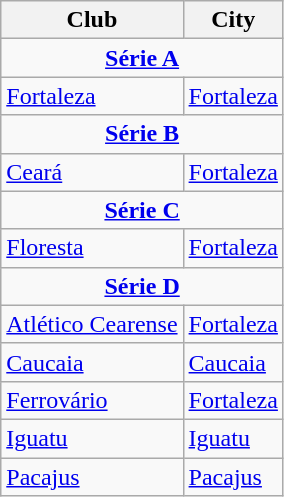<table class="wikitable">
<tr>
<th>Club</th>
<th>City</th>
</tr>
<tr>
<td colspan="2" align="center"><strong><a href='#'>Série A</a></strong></td>
</tr>
<tr>
<td><a href='#'>Fortaleza</a></td>
<td><a href='#'>Fortaleza</a></td>
</tr>
<tr>
<td colspan="2" align="center"><strong><a href='#'>Série B</a></strong></td>
</tr>
<tr>
<td><a href='#'>Ceará</a></td>
<td><a href='#'>Fortaleza</a></td>
</tr>
<tr>
<td colspan="2" align="center"><strong><a href='#'>Série C</a></strong></td>
</tr>
<tr>
<td><a href='#'>Floresta</a></td>
<td><a href='#'>Fortaleza</a></td>
</tr>
<tr>
<td colspan="2" align="center"><strong><a href='#'>Série D</a></strong></td>
</tr>
<tr>
<td><a href='#'>Atlético Cearense</a></td>
<td><a href='#'>Fortaleza</a></td>
</tr>
<tr>
<td><a href='#'>Caucaia</a></td>
<td><a href='#'>Caucaia</a></td>
</tr>
<tr>
<td><a href='#'>Ferrovário</a></td>
<td><a href='#'>Fortaleza</a></td>
</tr>
<tr>
<td><a href='#'>Iguatu</a></td>
<td><a href='#'>Iguatu</a></td>
</tr>
<tr>
<td><a href='#'>Pacajus</a></td>
<td><a href='#'>Pacajus</a></td>
</tr>
</table>
